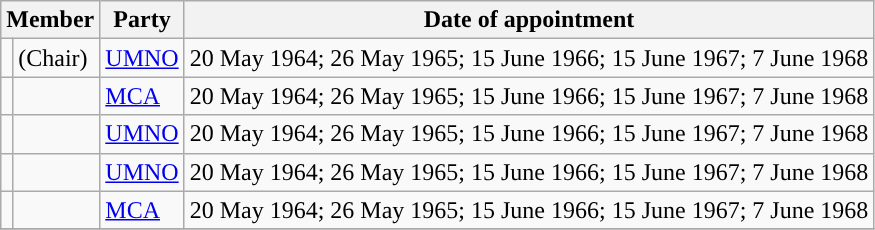<table class="sortable wikitable">
<tr>
<th colspan="2" valign="top">Member</th>
<th valign="top">Party</th>
<th valign="top">Date of appointment</th>
</tr>
<tr>
<td></td>
<td> (Chair)</td>
<td><a href='#'>UMNO</a></td>
<td>20 May 1964; 26 May 1965; 15 June 1966; 15 June 1967; 7 June 1968</td>
</tr>
<tr>
<td></td>
<td></td>
<td><a href='#'>MCA</a></td>
<td>20 May 1964; 26 May 1965; 15 June 1966; 15 June 1967; 7 June 1968</td>
</tr>
<tr>
<td></td>
<td></td>
<td><a href='#'>UMNO</a></td>
<td>20 May 1964; 26 May 1965; 15 June 1966; 15 June 1967; 7 June 1968</td>
</tr>
<tr>
<td></td>
<td></td>
<td><a href='#'>UMNO</a></td>
<td>20 May 1964; 26 May 1965; 15 June 1966; 15 June 1967; 7 June 1968</td>
</tr>
<tr>
<td></td>
<td></td>
<td><a href='#'>MCA</a></td>
<td>20 May 1964; 26 May 1965; 15 June 1966; 15 June 1967; 7 June 1968</td>
</tr>
<tr>
</tr>
</table>
